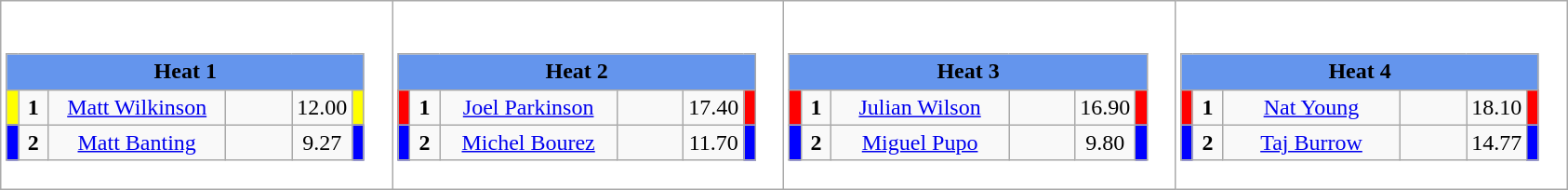<table class="wikitable" style="background:#fff;">
<tr>
<td><div><br><table class="wikitable">
<tr>
<td colspan="6"  style="text-align:center; background:#6495ed;"><strong>Heat 1</strong></td>
</tr>
<tr>
<td style="width:01px; background: #ff0;"></td>
<td style="width:14px; text-align:center;"><strong>1</strong></td>
<td style="width:120px; text-align:center;"><a href='#'>Matt Wilkinson</a></td>
<td style="width:40px; text-align:center;"></td>
<td style="width:20px; text-align:center;">12.00</td>
<td style="width:01px; background: #ff0;"></td>
</tr>
<tr>
<td style="width:01px; background: #00f;"></td>
<td style="width:14px; text-align:center;"><strong>2</strong></td>
<td style="width:120px; text-align:center;"><a href='#'>Matt Banting</a></td>
<td style="width:40px; text-align:center;"></td>
<td style="width:20px; text-align:center;">9.27</td>
<td style="width:01px; background: #00f;"></td>
</tr>
</table>
</div></td>
<td><div><br><table class="wikitable">
<tr>
<td colspan="6"  style="text-align:center; background:#6495ed;"><strong>Heat 2</strong></td>
</tr>
<tr>
<td style="width:01px; background: #f00;"></td>
<td style="width:14px; text-align:center;"><strong>1</strong></td>
<td style="width:120px; text-align:center;"><a href='#'>Joel Parkinson</a></td>
<td style="width:40px; text-align:center;"></td>
<td style="width:20px; text-align:center;">17.40</td>
<td style="width:01px; background: #f00;"></td>
</tr>
<tr>
<td style="width:01px; background: #00f;"></td>
<td style="width:14px; text-align:center;"><strong>2</strong></td>
<td style="width:120px; text-align:center;"><a href='#'>Michel Bourez</a></td>
<td style="width:40px; text-align:center;"></td>
<td style="width:20px; text-align:center;">11.70</td>
<td style="width:01px; background: #00f;"></td>
</tr>
</table>
</div></td>
<td><div><br><table class="wikitable">
<tr>
<td colspan="6"  style="text-align:center; background:#6495ed;"><strong>Heat 3</strong></td>
</tr>
<tr>
<td style="width:01px; background: #f00;"></td>
<td style="width:14px; text-align:center;"><strong>1</strong></td>
<td style="width:120px; text-align:center;"><a href='#'>Julian Wilson</a></td>
<td style="width:40px; text-align:center;"></td>
<td style="width:20px; text-align:center;">16.90</td>
<td style="width:01px; background: #f00;"></td>
</tr>
<tr>
<td style="width:01px; background: #00f;"></td>
<td style="width:14px; text-align:center;"><strong>2</strong></td>
<td style="width:120px; text-align:center;"><a href='#'>Miguel Pupo</a></td>
<td style="width:40px; text-align:center;"></td>
<td style="width:20px; text-align:center;">9.80</td>
<td style="width:01px; background: #00f;"></td>
</tr>
</table>
</div></td>
<td><div><br><table class="wikitable">
<tr>
<td colspan="6"  style="text-align:center; background:#6495ed;"><strong>Heat 4</strong></td>
</tr>
<tr>
<td style="width:01px; background: #f00;"></td>
<td style="width:14px; text-align:center;"><strong>1</strong></td>
<td style="width:120px; text-align:center;"><a href='#'>Nat Young</a></td>
<td style="width:40px; text-align:center;"></td>
<td style="width:20px; text-align:center;">18.10</td>
<td style="width:01px; background: #f00;"></td>
</tr>
<tr>
<td style="width:01px; background: #00f;"></td>
<td style="width:14px; text-align:center;"><strong>2</strong></td>
<td style="width:120px; text-align:center;"><a href='#'>Taj Burrow</a></td>
<td style="width:40px; text-align:center;"></td>
<td style="width:20px; text-align:center;">14.77</td>
<td style="width:01px; background: #00f;"></td>
</tr>
</table>
</div></td>
</tr>
</table>
